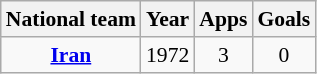<table class="wikitable" style="font-size:90%; text-align: center;">
<tr>
<th>National team</th>
<th>Year</th>
<th>Apps</th>
<th>Goals</th>
</tr>
<tr>
<td rowspan=1><strong><a href='#'>Iran</a></strong></td>
<td>1972</td>
<td>3</td>
<td>0</td>
</tr>
</table>
